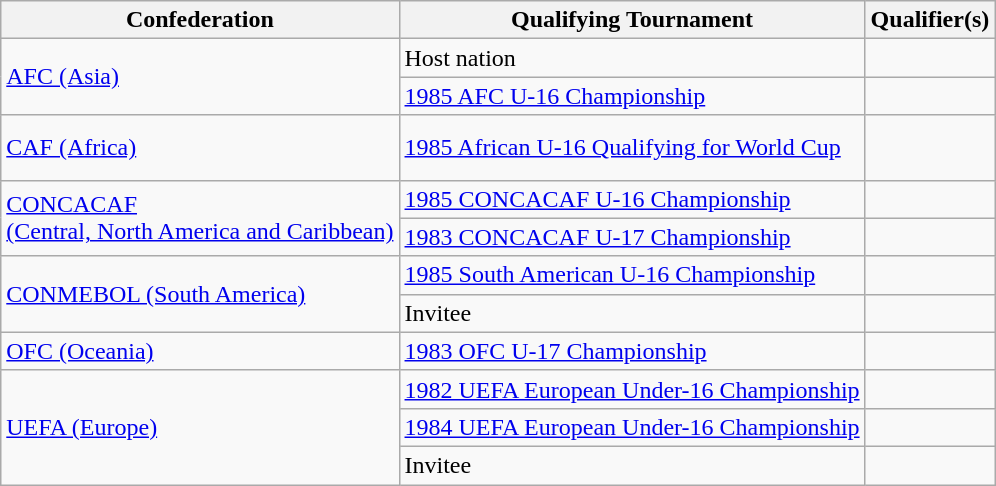<table class=wikitable>
<tr>
<th>Confederation</th>
<th>Qualifying Tournament</th>
<th>Qualifier(s)</th>
</tr>
<tr>
<td rowspan=2><a href='#'>AFC (Asia)</a></td>
<td>Host nation</td>
<td></td>
</tr>
<tr>
<td><a href='#'>1985 AFC U-16 Championship</a></td>
<td><br></td>
</tr>
<tr>
<td><a href='#'>CAF (Africa)</a></td>
<td><a href='#'>1985 African U-16 Qualifying for World Cup</a></td>
<td><br><br></td>
</tr>
<tr>
<td rowspan=2><a href='#'>CONCACAF <br>(Central, North America and Caribbean)</a></td>
<td><a href='#'>1985 CONCACAF U-16 Championship</a></td>
<td><br></td>
</tr>
<tr>
<td><a href='#'>1983 CONCACAF U-17 Championship</a></td>
<td></td>
</tr>
<tr>
<td rowspan=2><a href='#'>CONMEBOL (South America)</a></td>
<td><a href='#'>1985 South American U-16 Championship</a></td>
<td><br></td>
</tr>
<tr>
<td>Invitee</td>
<td></td>
</tr>
<tr>
<td><a href='#'>OFC (Oceania)</a></td>
<td><a href='#'>1983 OFC U-17 Championship</a></td>
<td></td>
</tr>
<tr>
<td rowspan=3><a href='#'>UEFA (Europe)</a></td>
<td><a href='#'>1982 UEFA European Under-16 Championship</a></td>
<td></td>
</tr>
<tr>
<td><a href='#'>1984 UEFA European Under-16 Championship</a></td>
<td></td>
</tr>
<tr>
<td>Invitee</td>
<td></td>
</tr>
</table>
